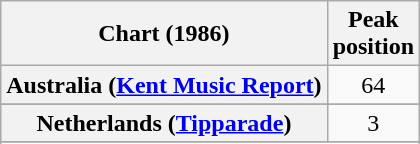<table class="wikitable sortable plainrowheaders" style="text-align:center">
<tr>
<th scope="col">Chart (1986)</th>
<th scope="col">Peak<br> position</th>
</tr>
<tr>
<th scope="row">Australia (<a href='#'>Kent Music Report</a>)</th>
<td>64</td>
</tr>
<tr>
</tr>
<tr>
</tr>
<tr>
<th scope="row">Netherlands (<a href='#'>Tipparade</a>)</th>
<td>3</td>
</tr>
<tr>
</tr>
<tr>
</tr>
</table>
